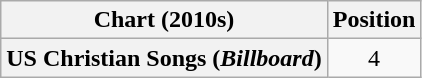<table class="wikitable plainrowheaders" style="text-align:center">
<tr>
<th scope="col">Chart (2010s)</th>
<th scope="col">Position</th>
</tr>
<tr>
<th scope="row">US Christian Songs (<em>Billboard</em>)</th>
<td>4</td>
</tr>
</table>
